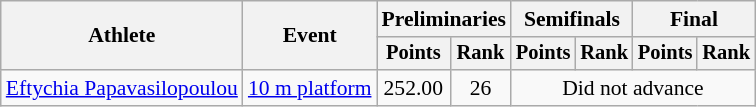<table class=wikitable style="font-size:90%">
<tr>
<th rowspan="2">Athlete</th>
<th rowspan="2">Event</th>
<th colspan="2">Preliminaries</th>
<th colspan="2">Semifinals</th>
<th colspan="2">Final</th>
</tr>
<tr style="font-size:95%">
<th>Points</th>
<th>Rank</th>
<th>Points</th>
<th>Rank</th>
<th>Points</th>
<th>Rank</th>
</tr>
<tr align=center>
<td align=left><a href='#'>Eftychia Papavasilopoulou</a></td>
<td align=left><a href='#'>10 m platform</a></td>
<td>252.00</td>
<td>26</td>
<td colspan=4>Did not advance</td>
</tr>
</table>
